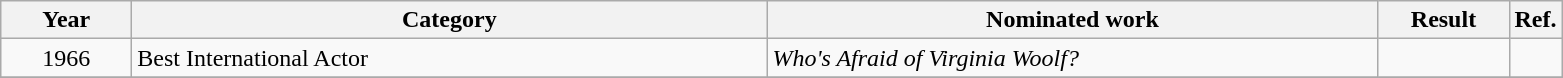<table class=wikitable>
<tr>
<th scope="col" style="width:5em;">Year</th>
<th scope="col" style="width:26em;">Category</th>
<th scope="col" style="width:25em;">Nominated work</th>
<th scope="col" style="width:5em;">Result</th>
<th>Ref.</th>
</tr>
<tr>
<td style="text-align:center;">1966</td>
<td>Best International Actor</td>
<td><em>Who's Afraid of Virginia Woolf?</em></td>
<td></td>
<td></td>
</tr>
<tr>
</tr>
</table>
